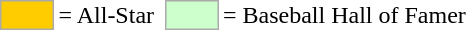<table>
<tr>
<td style="background-color:#FFCC00; border:1px solid #aaaaaa; width:2em;"></td>
<td>= All-Star</td>
<td></td>
<td style="background-color:#CCFFCC; border:1px solid #aaaaaa; width:2em;"></td>
<td>= Baseball Hall of Famer</td>
</tr>
</table>
